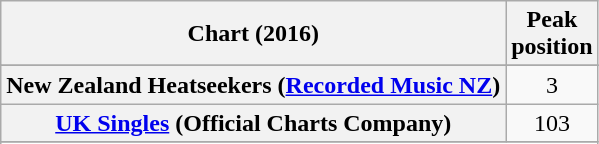<table class="wikitable sortable plainrowheaders" style="text-align:center">
<tr>
<th scope="col">Chart (2016)</th>
<th scope="col">Peak<br> position</th>
</tr>
<tr>
</tr>
<tr>
<th scope="row">New Zealand Heatseekers (<a href='#'>Recorded Music NZ</a>)</th>
<td>3</td>
</tr>
<tr>
<th scope="row"><a href='#'>UK Singles</a> (Official Charts Company)</th>
<td>103</td>
</tr>
<tr>
</tr>
<tr>
</tr>
<tr>
</tr>
</table>
